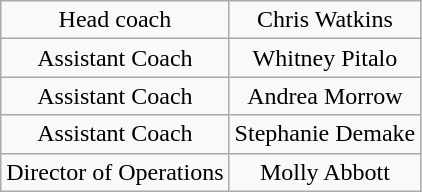<table class="wikitable" style="text-align:center;">
<tr>
<td>Head coach</td>
<td>Chris Watkins</td>
</tr>
<tr>
<td>Assistant Coach</td>
<td>Whitney Pitalo</td>
</tr>
<tr>
<td>Assistant Coach</td>
<td>Andrea Morrow</td>
</tr>
<tr>
<td>Assistant Coach</td>
<td>Stephanie Demake</td>
</tr>
<tr>
<td>Director of Operations</td>
<td>Molly Abbott</td>
</tr>
</table>
